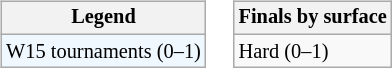<table>
<tr valign=top>
<td><br><table class=wikitable style="font-size:85%">
<tr>
<th>Legend</th>
</tr>
<tr style="background:#f0f8ff;">
<td>W15 tournaments (0–1)</td>
</tr>
</table>
</td>
<td><br><table class=wikitable style="font-size:85%">
<tr>
<th>Finals by surface</th>
</tr>
<tr>
<td>Hard (0–1)</td>
</tr>
</table>
</td>
</tr>
</table>
